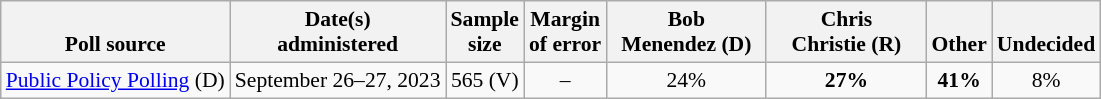<table class="wikitable" style="font-size:90%;text-align:center;">
<tr style="vertical-align:bottom">
<th>Poll source</th>
<th>Date(s)<br>administered</th>
<th>Sample<br>size</th>
<th>Margin<br>of error</th>
<th style="width:100px;">Bob<br>Menendez (D)</th>
<th style="width:100px;">Chris<br>Christie (R)</th>
<th>Other</th>
<th>Undecided</th>
</tr>
<tr>
<td style="text-align:left;"><a href='#'>Public Policy Polling</a> (D)</td>
<td>September 26–27, 2023</td>
<td>565 (V)</td>
<td>–</td>
<td>24%</td>
<td><strong>27%</strong></td>
<td><strong>41%</strong></td>
<td>8%</td>
</tr>
</table>
